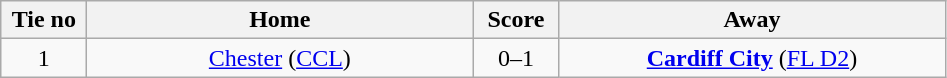<table class="wikitable" style="text-align:center">
<tr>
<th width=50>Tie no</th>
<th width=250>Home</th>
<th width=50>Score</th>
<th width=250>Away</th>
</tr>
<tr>
<td>1</td>
<td><a href='#'>Chester</a> (<a href='#'>CCL</a>)</td>
<td>0–1</td>
<td><strong><a href='#'>Cardiff City</a></strong> (<a href='#'>FL D2</a>)</td>
</tr>
</table>
